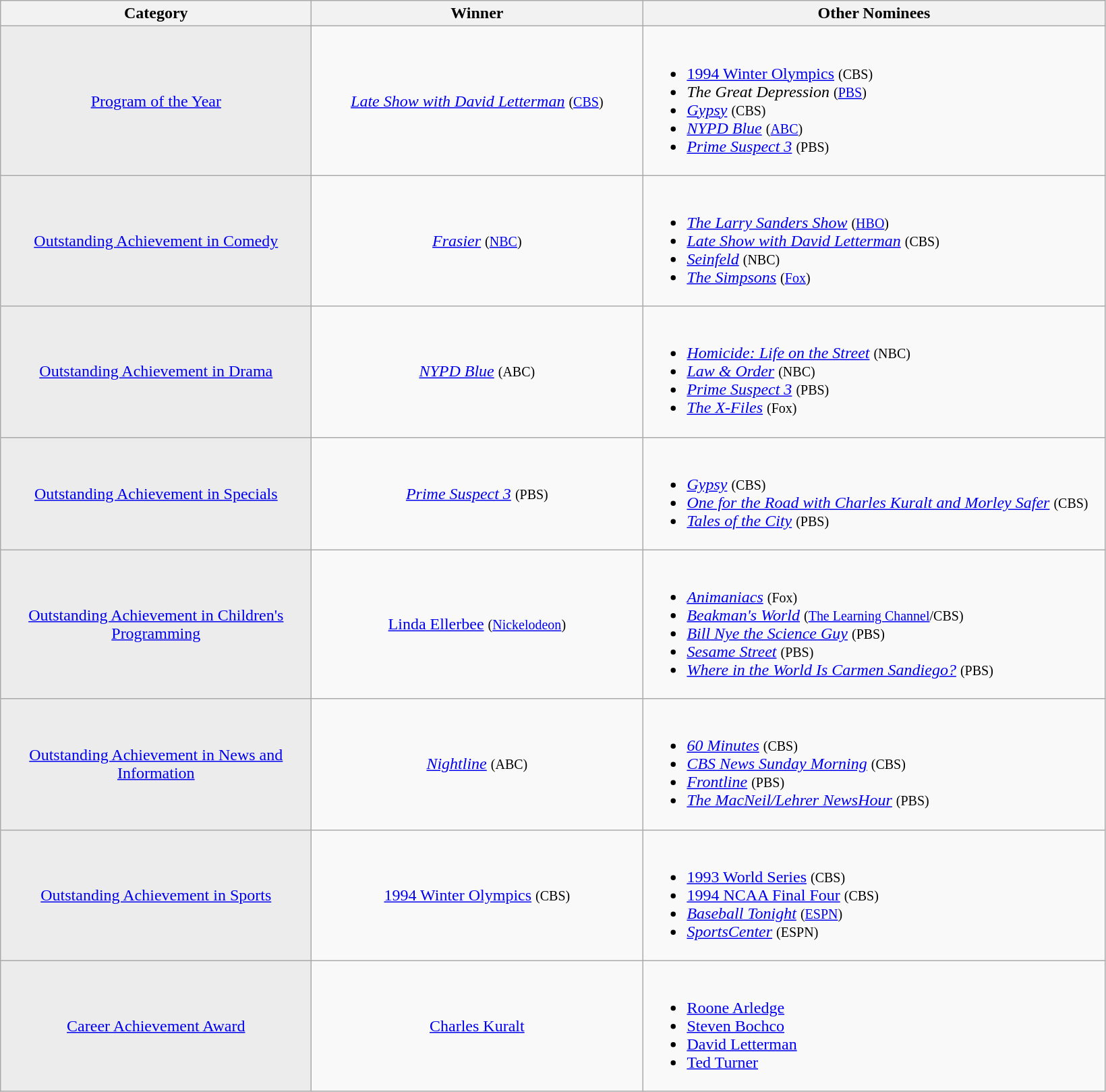<table class="wikitable">
<tr>
<th width="300">Category</th>
<th width="320">Winner</th>
<th width="450">Other Nominees</th>
</tr>
<tr>
<td align="center" style="background: #ececec; color: grey; vertical-align: middle; text-align: center;" class="table-na"><a href='#'>Program of the Year</a></td>
<td align="center"><em><a href='#'>Late Show with David Letterman</a></em> <small>(<a href='#'>CBS</a>)</small></td>
<td><br><ul><li><a href='#'>1994 Winter Olympics</a> <small>(CBS)</small></li><li><em>The Great Depression</em> <small>(<a href='#'>PBS</a>)</small></li><li><em><a href='#'>Gypsy</a></em> <small>(CBS)</small></li><li><em><a href='#'>NYPD Blue</a></em> <small>(<a href='#'>ABC</a>)</small></li><li><em><a href='#'>Prime Suspect 3</a></em> <small>(PBS)</small></li></ul></td>
</tr>
<tr>
<td align="center" style="background: #ececec; color: grey; vertical-align: middle; text-align: center;" class="table-na"><a href='#'>Outstanding Achievement in Comedy</a></td>
<td align="center"><em><a href='#'>Frasier</a></em> <small>(<a href='#'>NBC</a>)</small></td>
<td><br><ul><li><em><a href='#'>The Larry Sanders Show</a></em> <small>(<a href='#'>HBO</a>)</small></li><li><em><a href='#'>Late Show with David Letterman</a></em> <small>(CBS)</small></li><li><em><a href='#'>Seinfeld</a></em> <small>(NBC)</small></li><li><em><a href='#'>The Simpsons</a></em> <small>(<a href='#'>Fox</a>)</small></li></ul></td>
</tr>
<tr>
<td align="center" style="background: #ececec; color: grey; vertical-align: middle; text-align: center;" class="table-na"><a href='#'>Outstanding Achievement in Drama</a></td>
<td align="center"><em><a href='#'>NYPD Blue</a></em> <small>(ABC)</small></td>
<td><br><ul><li><em><a href='#'>Homicide: Life on the Street</a></em> <small>(NBC)</small></li><li><em><a href='#'>Law & Order</a></em> <small>(NBC)</small></li><li><em><a href='#'>Prime Suspect 3</a></em> <small>(PBS)</small></li><li><em><a href='#'>The X-Files</a></em> <small>(Fox)</small></li></ul></td>
</tr>
<tr>
<td align="center" style="background: #ececec; color: grey; vertical-align: middle; text-align: center;" class="table-na"><a href='#'>Outstanding Achievement in Specials</a></td>
<td align="center"><em><a href='#'>Prime Suspect 3</a></em> <small>(PBS)</small></td>
<td><br><ul><li><em><a href='#'>Gypsy</a></em> <small>(CBS)</small></li><li><em><a href='#'>One for the Road with Charles Kuralt and Morley Safer</a></em> <small>(CBS)</small></li><li><em><a href='#'>Tales of the City</a></em> <small>(PBS)</small></li></ul></td>
</tr>
<tr>
<td align="center" style="background: #ececec; color: grey; vertical-align: middle; text-align: center;" class="table-na"><a href='#'>Outstanding Achievement in Children's Programming</a></td>
<td align="center"><a href='#'>Linda Ellerbee</a> <small>(<a href='#'>Nickelodeon</a>)</small></td>
<td><br><ul><li><em><a href='#'>Animaniacs</a></em> <small>(Fox)</small></li><li><em><a href='#'>Beakman's World</a></em> <small>(<a href='#'>The Learning Channel</a>/CBS)</small></li><li><em><a href='#'>Bill Nye the Science Guy</a></em> <small>(PBS)</small></li><li><em><a href='#'>Sesame Street</a></em> <small>(PBS)</small></li><li><em><a href='#'>Where in the World Is Carmen Sandiego?</a></em> <small>(PBS)</small></li></ul></td>
</tr>
<tr>
<td align="center" style="background: #ececec; color: grey; vertical-align: middle; text-align: center;" class="table-na"><a href='#'>Outstanding Achievement in News and Information</a></td>
<td align="center"><em><a href='#'>Nightline</a></em> <small>(ABC)</small></td>
<td><br><ul><li><em><a href='#'>60 Minutes</a></em> <small>(CBS)</small></li><li><em><a href='#'>CBS News Sunday Morning</a></em> <small>(CBS)</small></li><li><em><a href='#'>Frontline</a></em> <small>(PBS)</small></li><li><em><a href='#'>The MacNeil/Lehrer NewsHour</a></em> <small>(PBS)</small></li></ul></td>
</tr>
<tr>
<td align="center" style="background: #ececec; color: grey; vertical-align: middle; text-align: center;" class="table-na"><a href='#'>Outstanding Achievement in Sports</a></td>
<td align="center"><a href='#'>1994 Winter Olympics</a> <small>(CBS)</small></td>
<td><br><ul><li><a href='#'>1993 World Series</a> <small>(CBS)</small></li><li><a href='#'>1994 NCAA Final Four</a> <small>(CBS)</small></li><li><em><a href='#'>Baseball Tonight</a></em> <small>(<a href='#'>ESPN</a>)</small></li><li><em><a href='#'>SportsCenter</a></em> <small>(ESPN)</small></li></ul></td>
</tr>
<tr>
<td align="center" style="background: #ececec; color: grey; vertical-align: middle; text-align: center;" class="table-na"><a href='#'>Career Achievement Award</a></td>
<td align="center"><a href='#'>Charles Kuralt</a></td>
<td><br><ul><li><a href='#'>Roone Arledge</a></li><li><a href='#'>Steven Bochco</a></li><li><a href='#'>David Letterman</a></li><li><a href='#'>Ted Turner</a></li></ul></td>
</tr>
</table>
